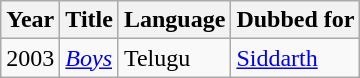<table class="wikitable">
<tr>
<th>Year</th>
<th>Title</th>
<th>Language</th>
<th>Dubbed for</th>
</tr>
<tr>
<td>2003</td>
<td><em><a href='#'>Boys</a></em></td>
<td>Telugu</td>
<td><a href='#'>Siddarth</a></td>
</tr>
</table>
